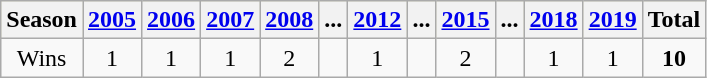<table class=wikitable>
<tr style=background:#ffc>
<th>Season</th>
<th><a href='#'>2005</a></th>
<th><a href='#'>2006</a></th>
<th><a href='#'>2007</a></th>
<th><a href='#'>2008</a></th>
<th>...</th>
<th><a href='#'>2012</a></th>
<th>...</th>
<th><a href='#'>2015</a></th>
<th>...</th>
<th><a href='#'>2018</a></th>
<th><a href='#'>2019</a></th>
<th>Total</th>
</tr>
<tr align=center>
<td>Wins</td>
<td>1</td>
<td>1</td>
<td>1</td>
<td>2</td>
<td></td>
<td>1</td>
<td></td>
<td>2</td>
<td></td>
<td>1</td>
<td>1</td>
<td><strong>10</strong></td>
</tr>
</table>
